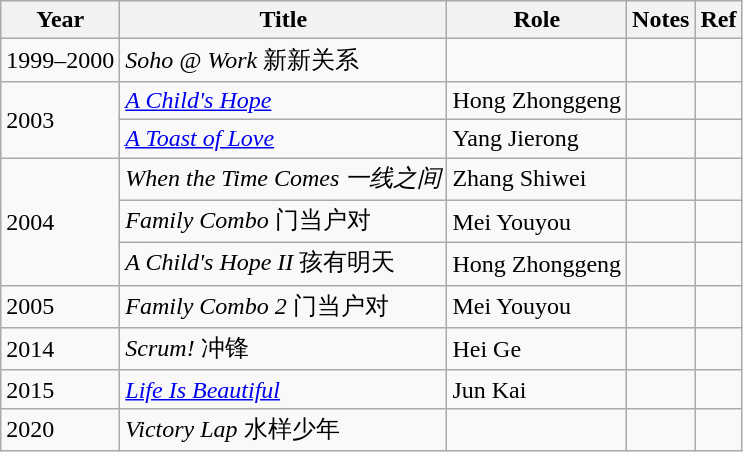<table class="wikitable sortable">
<tr>
<th>Year</th>
<th>Title</th>
<th>Role</th>
<th class="unsortable">Notes</th>
<th>Ref</th>
</tr>
<tr>
<td>1999–2000</td>
<td><em>Soho @ Work</em> 新新关系</td>
<td></td>
<td></td>
<td></td>
</tr>
<tr>
<td rowspan="2">2003</td>
<td><em><a href='#'>A Child's Hope</a></em></td>
<td>Hong Zhonggeng</td>
<td></td>
<td></td>
</tr>
<tr>
<td><em><a href='#'>A Toast of Love</a></em></td>
<td>Yang Jierong</td>
<td></td>
<td></td>
</tr>
<tr>
<td rowspan="3">2004</td>
<td><em>When the Time Comes 一线之间</em></td>
<td>Zhang Shiwei</td>
<td></td>
<td></td>
</tr>
<tr>
<td><em>Family Combo</em> 门当户对</td>
<td>Mei Youyou</td>
<td></td>
<td></td>
</tr>
<tr>
<td><em>A Child's Hope II</em> 孩有明天</td>
<td>Hong Zhonggeng</td>
<td></td>
<td></td>
</tr>
<tr>
<td>2005</td>
<td><em>Family Combo 2</em> 门当户对</td>
<td>Mei Youyou</td>
<td></td>
<td></td>
</tr>
<tr>
<td>2014</td>
<td><em>Scrum!</em> 冲锋</td>
<td>Hei Ge</td>
<td></td>
<td></td>
</tr>
<tr>
<td>2015</td>
<td><em><a href='#'>Life Is Beautiful</a></em></td>
<td>Jun Kai</td>
<td></td>
<td></td>
</tr>
<tr>
<td>2020</td>
<td><em>Victory Lap</em> 水样少年</td>
<td></td>
<td></td>
<td></td>
</tr>
</table>
